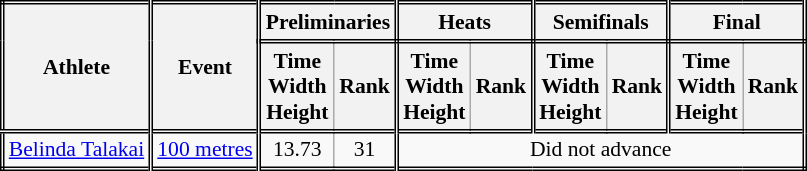<table class=wikitable style="font-size:90%; border: double;">
<tr>
<th rowspan="2" style="border-right:double">Athlete</th>
<th rowspan="2" style="border-right:double">Event</th>
<th colspan="2" style="border-right:double; border-bottom:double;">Preliminaries</th>
<th colspan="2" style="border-right:double; border-bottom:double;">Heats</th>
<th colspan="2" style="border-right:double; border-bottom:double;">Semifinals</th>
<th colspan="2" style="border-right:double; border-bottom:double;">Final</th>
</tr>
<tr>
<th>Time<br>Width<br>Height</th>
<th style="border-right:double">Rank</th>
<th>Time<br>Width<br>Height</th>
<th style="border-right:double">Rank</th>
<th>Time<br>Width<br>Height</th>
<th style="border-right:double">Rank</th>
<th>Time<br>Width<br>Height</th>
<th style="border-right:double">Rank</th>
</tr>
<tr style="border-top: double;">
<td style="border-right:double"><a href='#'>Belinda Talakai</a></td>
<td style="border-right:double"><a href='#'>100 metres</a></td>
<td align=center>13.73</td>
<td style="border-right:double" align=center>31</td>
<td colspan="6" align=center>Did not advance</td>
</tr>
</table>
